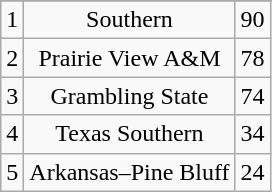<table class="wikitable" style="display: inline-table;">
<tr align="center">
</tr>
<tr align="center">
<td>1</td>
<td>Southern</td>
<td>90</td>
</tr>
<tr align="center">
<td>2</td>
<td>Prairie View A&M</td>
<td>78</td>
</tr>
<tr align="center">
<td>3</td>
<td>Grambling State</td>
<td>74</td>
</tr>
<tr align="center">
<td>4</td>
<td>Texas Southern</td>
<td>34</td>
</tr>
<tr align="center">
<td>5</td>
<td>Arkansas–Pine Bluff</td>
<td>24</td>
</tr>
</table>
